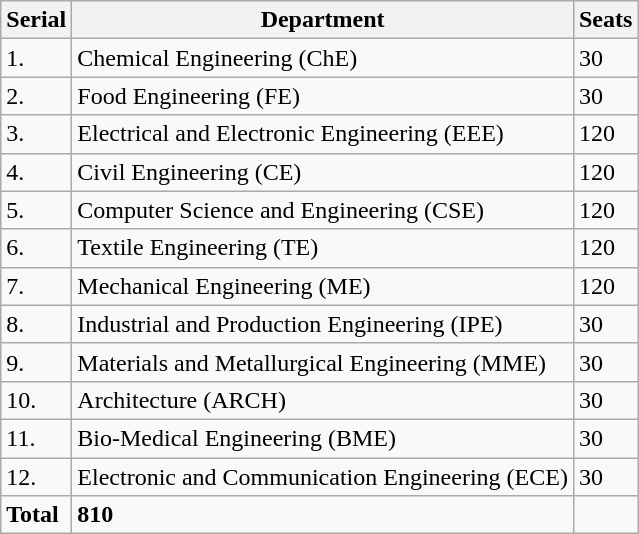<table class="wikitable">
<tr>
<th>Serial</th>
<th>Department</th>
<th>Seats</th>
</tr>
<tr>
<td>1.</td>
<td>Chemical Engineering (ChE)</td>
<td>30</td>
</tr>
<tr>
<td>2.</td>
<td>Food Engineering (FE)</td>
<td>30</td>
</tr>
<tr>
<td>3.</td>
<td>Electrical and Electronic Engineering (EEE)</td>
<td>120</td>
</tr>
<tr>
<td>4.</td>
<td>Civil Engineering (CE)</td>
<td>120</td>
</tr>
<tr>
<td>5.</td>
<td>Computer Science and Engineering (CSE)</td>
<td>120</td>
</tr>
<tr>
<td>6.</td>
<td>Textile Engineering (TE)</td>
<td>120</td>
</tr>
<tr>
<td>7.</td>
<td>Mechanical Engineering (ME)</td>
<td>120</td>
</tr>
<tr>
<td>8.</td>
<td>Industrial and Production Engineering (IPE)</td>
<td>30</td>
</tr>
<tr>
<td>9.</td>
<td>Materials and Metallurgical Engineering (MME)</td>
<td>30</td>
</tr>
<tr>
<td>10.</td>
<td>Architecture (ARCH)</td>
<td>30</td>
</tr>
<tr>
<td>11.</td>
<td>Bio-Medical Engineering (BME)</td>
<td>30</td>
</tr>
<tr>
<td>12.</td>
<td>Electronic and Communication Engineering (ECE)</td>
<td>30</td>
</tr>
<tr>
<td><strong>Total</strong></td>
<td><strong>810</strong></td>
</tr>
</table>
